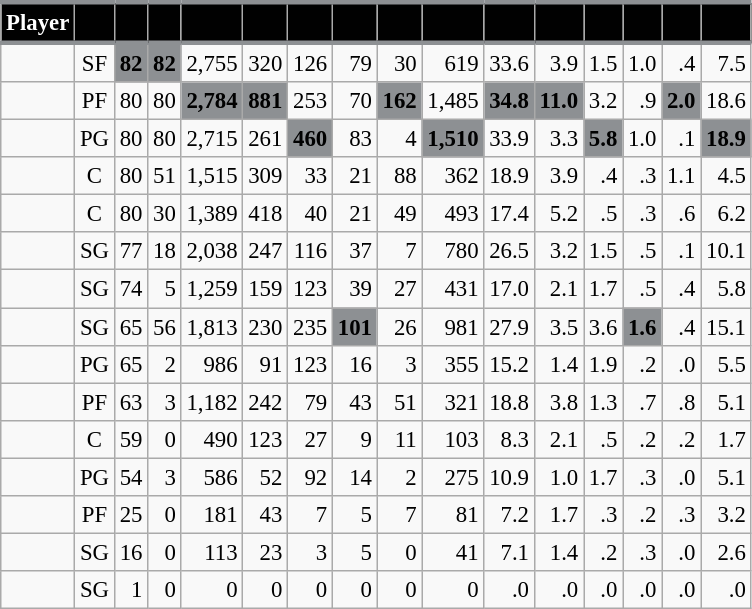<table class="wikitable sortable" style="font-size: 95%; text-align:right;">
<tr>
<th style="background:#010101; color:#FFFFFF; border-top:#8D9093 3px solid; border-bottom:#8D9093 3px solid;">Player</th>
<th style="background:#010101; color:#FFFFFF; border-top:#8D9093 3px solid; border-bottom:#8D9093 3px solid;"></th>
<th style="background:#010101; color:#FFFFFF; border-top:#8D9093 3px solid; border-bottom:#8D9093 3px solid;"></th>
<th style="background:#010101; color:#FFFFFF; border-top:#8D9093 3px solid; border-bottom:#8D9093 3px solid;"></th>
<th style="background:#010101; color:#FFFFFF; border-top:#8D9093 3px solid; border-bottom:#8D9093 3px solid;"></th>
<th style="background:#010101; color:#FFFFFF; border-top:#8D9093 3px solid; border-bottom:#8D9093 3px solid;"></th>
<th style="background:#010101; color:#FFFFFF; border-top:#8D9093 3px solid; border-bottom:#8D9093 3px solid;"></th>
<th style="background:#010101; color:#FFFFFF; border-top:#8D9093 3px solid; border-bottom:#8D9093 3px solid;"></th>
<th style="background:#010101; color:#FFFFFF; border-top:#8D9093 3px solid; border-bottom:#8D9093 3px solid;"></th>
<th style="background:#010101; color:#FFFFFF; border-top:#8D9093 3px solid; border-bottom:#8D9093 3px solid;"></th>
<th style="background:#010101; color:#FFFFFF; border-top:#8D9093 3px solid; border-bottom:#8D9093 3px solid;"></th>
<th style="background:#010101; color:#FFFFFF; border-top:#8D9093 3px solid; border-bottom:#8D9093 3px solid;"></th>
<th style="background:#010101; color:#FFFFFF; border-top:#8D9093 3px solid; border-bottom:#8D9093 3px solid;"></th>
<th style="background:#010101; color:#FFFFFF; border-top:#8D9093 3px solid; border-bottom:#8D9093 3px solid;"></th>
<th style="background:#010101; color:#FFFFFF; border-top:#8D9093 3px solid; border-bottom:#8D9093 3px solid;"></th>
<th style="background:#010101; color:#FFFFFF; border-top:#8D9093 3px solid; border-bottom:#8D9093 3px solid;"></th>
</tr>
<tr>
<td style="text-align:left;"></td>
<td style="text-align:center;">SF</td>
<td style="background:#8D9093; color:#010101;"><strong>82</strong></td>
<td style="background:#8D9093; color:#010101;"><strong>82</strong></td>
<td>2,755</td>
<td>320</td>
<td>126</td>
<td>79</td>
<td>30</td>
<td>619</td>
<td>33.6</td>
<td>3.9</td>
<td>1.5</td>
<td>1.0</td>
<td>.4</td>
<td>7.5</td>
</tr>
<tr>
<td style="text-align:left;"></td>
<td style="text-align:center;">PF</td>
<td>80</td>
<td>80</td>
<td style="background:#8D9093; color:#010101;"><strong>2,784</strong></td>
<td style="background:#8D9093; color:#010101;"><strong>881</strong></td>
<td>253</td>
<td>70</td>
<td style="background:#8D9093; color:#010101;"><strong>162</strong></td>
<td>1,485</td>
<td style="background:#8D9093; color:#010101;"><strong>34.8</strong></td>
<td style="background:#8D9093; color:#010101;"><strong>11.0</strong></td>
<td>3.2</td>
<td>.9</td>
<td style="background:#8D9093; color:#010101;"><strong>2.0</strong></td>
<td>18.6</td>
</tr>
<tr>
<td style="text-align:left;"></td>
<td style="text-align:center;">PG</td>
<td>80</td>
<td>80</td>
<td>2,715</td>
<td>261</td>
<td style="background:#8D9093; color:#010101;"><strong>460</strong></td>
<td>83</td>
<td>4</td>
<td style="background:#8D9093; color:#010101;"><strong>1,510</strong></td>
<td>33.9</td>
<td>3.3</td>
<td style="background:#8D9093; color:#010101;"><strong>5.8</strong></td>
<td>1.0</td>
<td>.1</td>
<td style="background:#8D9093; color:#010101;"><strong>18.9</strong></td>
</tr>
<tr>
<td style="text-align:left;"></td>
<td style="text-align:center;">C</td>
<td>80</td>
<td>51</td>
<td>1,515</td>
<td>309</td>
<td>33</td>
<td>21</td>
<td>88</td>
<td>362</td>
<td>18.9</td>
<td>3.9</td>
<td>.4</td>
<td>.3</td>
<td>1.1</td>
<td>4.5</td>
</tr>
<tr>
<td style="text-align:left;"></td>
<td style="text-align:center;">C</td>
<td>80</td>
<td>30</td>
<td>1,389</td>
<td>418</td>
<td>40</td>
<td>21</td>
<td>49</td>
<td>493</td>
<td>17.4</td>
<td>5.2</td>
<td>.5</td>
<td>.3</td>
<td>.6</td>
<td>6.2</td>
</tr>
<tr>
<td style="text-align:left;"></td>
<td style="text-align:center;">SG</td>
<td>77</td>
<td>18</td>
<td>2,038</td>
<td>247</td>
<td>116</td>
<td>37</td>
<td>7</td>
<td>780</td>
<td>26.5</td>
<td>3.2</td>
<td>1.5</td>
<td>.5</td>
<td>.1</td>
<td>10.1</td>
</tr>
<tr>
<td style="text-align:left;"></td>
<td style="text-align:center;">SG</td>
<td>74</td>
<td>5</td>
<td>1,259</td>
<td>159</td>
<td>123</td>
<td>39</td>
<td>27</td>
<td>431</td>
<td>17.0</td>
<td>2.1</td>
<td>1.7</td>
<td>.5</td>
<td>.4</td>
<td>5.8</td>
</tr>
<tr>
<td style="text-align:left;"></td>
<td style="text-align:center;">SG</td>
<td>65</td>
<td>56</td>
<td>1,813</td>
<td>230</td>
<td>235</td>
<td style="background:#8D9093; color:#010101;"><strong>101</strong></td>
<td>26</td>
<td>981</td>
<td>27.9</td>
<td>3.5</td>
<td>3.6</td>
<td style="background:#8D9093; color:#010101;"><strong>1.6</strong></td>
<td>.4</td>
<td>15.1</td>
</tr>
<tr>
<td style="text-align:left;"></td>
<td style="text-align:center;">PG</td>
<td>65</td>
<td>2</td>
<td>986</td>
<td>91</td>
<td>123</td>
<td>16</td>
<td>3</td>
<td>355</td>
<td>15.2</td>
<td>1.4</td>
<td>1.9</td>
<td>.2</td>
<td>.0</td>
<td>5.5</td>
</tr>
<tr>
<td style="text-align:left;"></td>
<td style="text-align:center;">PF</td>
<td>63</td>
<td>3</td>
<td>1,182</td>
<td>242</td>
<td>79</td>
<td>43</td>
<td>51</td>
<td>321</td>
<td>18.8</td>
<td>3.8</td>
<td>1.3</td>
<td>.7</td>
<td>.8</td>
<td>5.1</td>
</tr>
<tr>
<td style="text-align:left;"></td>
<td style="text-align:center;">C</td>
<td>59</td>
<td>0</td>
<td>490</td>
<td>123</td>
<td>27</td>
<td>9</td>
<td>11</td>
<td>103</td>
<td>8.3</td>
<td>2.1</td>
<td>.5</td>
<td>.2</td>
<td>.2</td>
<td>1.7</td>
</tr>
<tr>
<td style="text-align:left;"></td>
<td style="text-align:center;">PG</td>
<td>54</td>
<td>3</td>
<td>586</td>
<td>52</td>
<td>92</td>
<td>14</td>
<td>2</td>
<td>275</td>
<td>10.9</td>
<td>1.0</td>
<td>1.7</td>
<td>.3</td>
<td>.0</td>
<td>5.1</td>
</tr>
<tr>
<td style="text-align:left;"></td>
<td style="text-align:center;">PF</td>
<td>25</td>
<td>0</td>
<td>181</td>
<td>43</td>
<td>7</td>
<td>5</td>
<td>7</td>
<td>81</td>
<td>7.2</td>
<td>1.7</td>
<td>.3</td>
<td>.2</td>
<td>.3</td>
<td>3.2</td>
</tr>
<tr>
<td style="text-align:left;"></td>
<td style="text-align:center;">SG</td>
<td>16</td>
<td>0</td>
<td>113</td>
<td>23</td>
<td>3</td>
<td>5</td>
<td>0</td>
<td>41</td>
<td>7.1</td>
<td>1.4</td>
<td>.2</td>
<td>.3</td>
<td>.0</td>
<td>2.6</td>
</tr>
<tr>
<td style="text-align:left;"></td>
<td style="text-align:center;">SG</td>
<td>1</td>
<td>0</td>
<td>0</td>
<td>0</td>
<td>0</td>
<td>0</td>
<td>0</td>
<td>0</td>
<td>.0</td>
<td>.0</td>
<td>.0</td>
<td>.0</td>
<td>.0</td>
<td>.0</td>
</tr>
</table>
